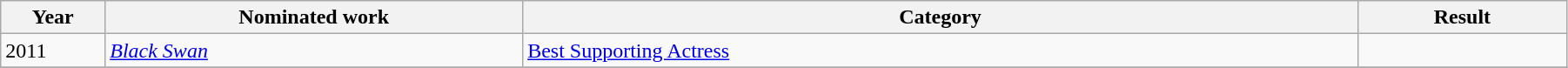<table width="95%" class="wikitable sortable">
<tr>
<th width="5%">Year</th>
<th width="20%">Nominated work</th>
<th width="40%">Category</th>
<th width="10%">Result</th>
</tr>
<tr>
<td>2011</td>
<td><em><a href='#'>Black Swan</a></em></td>
<td><a href='#'>Best Supporting Actress</a></td>
<td></td>
</tr>
<tr>
</tr>
</table>
